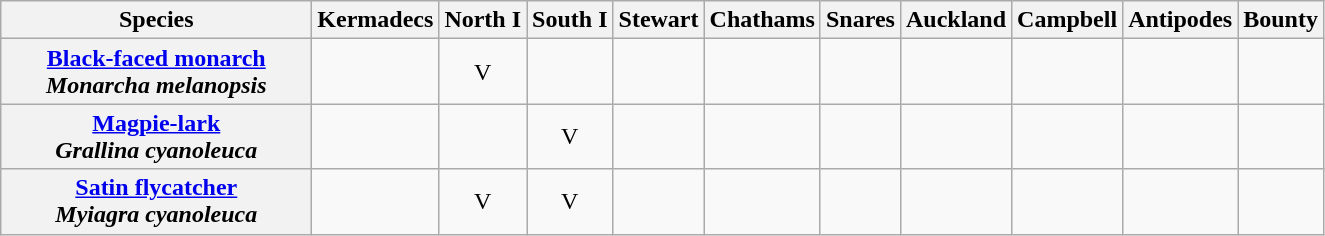<table class="wikitable" style="text-align:center">
<tr>
<th width="200">Species</th>
<th>Kermadecs</th>
<th>North I</th>
<th>South I</th>
<th>Stewart</th>
<th>Chathams</th>
<th>Snares</th>
<th>Auckland</th>
<th>Campbell</th>
<th>Antipodes</th>
<th>Bounty</th>
</tr>
<tr>
<th><a href='#'>Black-faced monarch</a><br><em>Monarcha melanopsis</em></th>
<td></td>
<td>V</td>
<td></td>
<td></td>
<td></td>
<td></td>
<td></td>
<td></td>
<td></td>
<td></td>
</tr>
<tr>
<th><a href='#'>Magpie-lark</a><br><em>Grallina cyanoleuca</em></th>
<td></td>
<td></td>
<td>V</td>
<td></td>
<td></td>
<td></td>
<td></td>
<td></td>
<td></td>
<td></td>
</tr>
<tr>
<th><a href='#'>Satin flycatcher</a><br><em>Myiagra cyanoleuca</em></th>
<td></td>
<td>V</td>
<td>V</td>
<td></td>
<td></td>
<td></td>
<td></td>
<td></td>
<td></td>
<td></td>
</tr>
</table>
